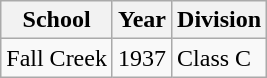<table class="wikitable">
<tr>
<th>School</th>
<th>Year</th>
<th>Division</th>
</tr>
<tr>
<td>Fall Creek</td>
<td>1937</td>
<td>Class C</td>
</tr>
</table>
